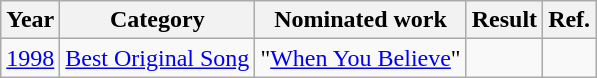<table class="wikitable">
<tr>
<th>Year</th>
<th>Category</th>
<th>Nominated work</th>
<th>Result</th>
<th>Ref.</th>
</tr>
<tr>
<td><a href='#'>1998</a></td>
<td><a href='#'>Best Original Song</a></td>
<td>"<a href='#'>When You Believe</a>" </td>
<td></td>
<td align="center"></td>
</tr>
</table>
